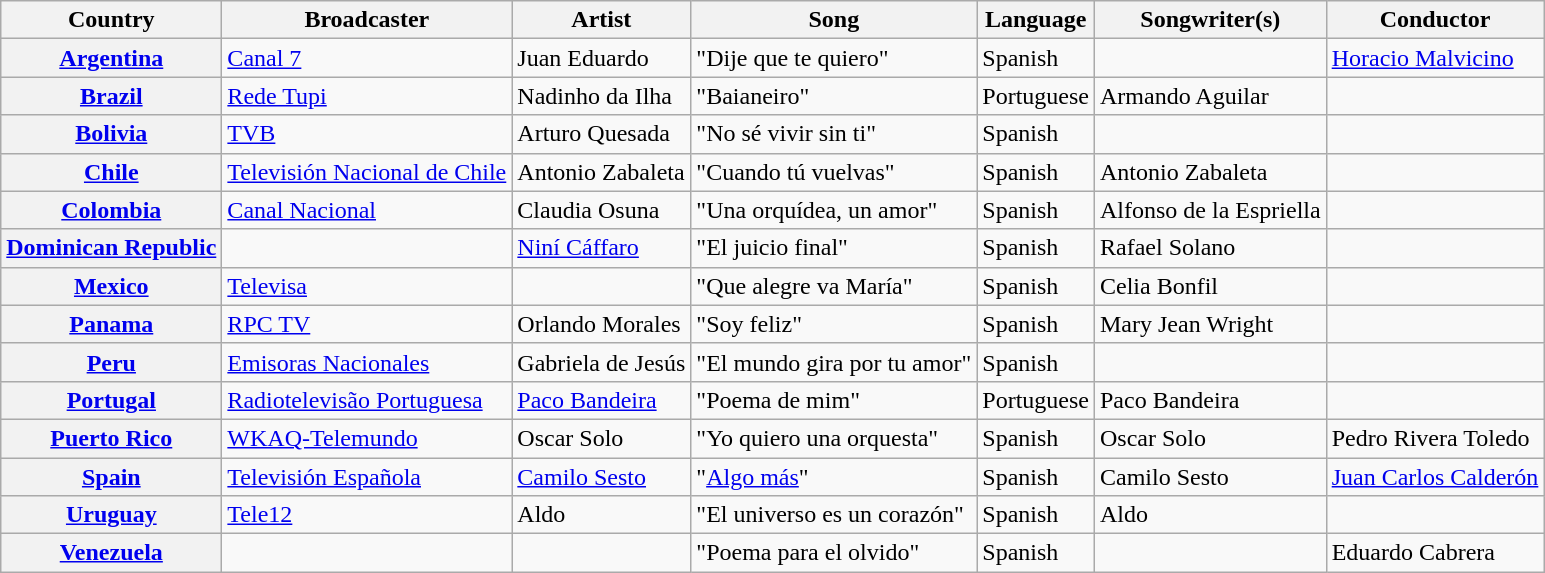<table class="wikitable plainrowheaders">
<tr>
<th scope="col">Country</th>
<th scope="col">Broadcaster</th>
<th scope="col">Artist</th>
<th scope="col">Song</th>
<th scope="col">Language</th>
<th scope="col">Songwriter(s)</th>
<th scope="col">Conductor</th>
</tr>
<tr>
<th scope="row"> <a href='#'>Argentina</a></th>
<td><a href='#'>Canal 7</a></td>
<td>Juan Eduardo</td>
<td>"Dije que te quiero"</td>
<td>Spanish</td>
<td></td>
<td><a href='#'>Horacio Malvicino</a></td>
</tr>
<tr>
<th scope="row"> <a href='#'>Brazil</a></th>
<td><a href='#'>Rede Tupi</a></td>
<td>Nadinho da Ilha</td>
<td>"Baianeiro"</td>
<td>Portuguese</td>
<td>Armando Aguilar</td>
<td></td>
</tr>
<tr>
<th scope="row"> <a href='#'>Bolivia</a></th>
<td><a href='#'>TVB</a></td>
<td>Arturo Quesada</td>
<td>"No sé vivir sin ti"</td>
<td>Spanish</td>
<td></td>
<td></td>
</tr>
<tr>
<th scope="row"> <a href='#'>Chile</a></th>
<td><a href='#'>Televisión Nacional de Chile</a></td>
<td>Antonio Zabaleta</td>
<td>"Cuando tú vuelvas"</td>
<td>Spanish</td>
<td>Antonio Zabaleta</td>
<td></td>
</tr>
<tr>
<th scope="row"> <a href='#'>Colombia</a></th>
<td><a href='#'>Canal Nacional</a></td>
<td>Claudia Osuna</td>
<td>"Una orquídea, un amor"</td>
<td>Spanish</td>
<td>Alfonso de la Espriella</td>
<td></td>
</tr>
<tr>
<th scope="row"> <a href='#'>Dominican Republic</a></th>
<td></td>
<td><a href='#'>Niní Cáffaro</a></td>
<td>"El juicio final"</td>
<td>Spanish</td>
<td>Rafael Solano</td>
<td></td>
</tr>
<tr>
<th scope="row"> <a href='#'>Mexico</a></th>
<td><a href='#'>Televisa</a></td>
<td></td>
<td>"Que alegre va María"</td>
<td>Spanish</td>
<td>Celia Bonfil</td>
<td></td>
</tr>
<tr>
<th scope="row"> <a href='#'>Panama</a></th>
<td><a href='#'>RPC TV</a></td>
<td>Orlando Morales</td>
<td>"Soy feliz"</td>
<td>Spanish</td>
<td>Mary Jean Wright</td>
<td></td>
</tr>
<tr>
<th scope="row"> <a href='#'>Peru</a></th>
<td><a href='#'>Emisoras Nacionales</a></td>
<td>Gabriela de Jesús</td>
<td>"El mundo gira por tu amor"</td>
<td>Spanish</td>
<td></td>
<td></td>
</tr>
<tr>
<th scope="row"> <a href='#'>Portugal</a></th>
<td><a href='#'>Radiotelevisão Portuguesa</a></td>
<td><a href='#'>Paco Bandeira</a></td>
<td>"Poema de mim"</td>
<td>Portuguese</td>
<td>Paco Bandeira</td>
<td></td>
</tr>
<tr>
<th scope="row"> <a href='#'>Puerto Rico</a></th>
<td><a href='#'>WKAQ-Telemundo</a></td>
<td>Oscar Solo</td>
<td>"Yo quiero una orquesta"</td>
<td>Spanish</td>
<td>Oscar Solo</td>
<td>Pedro Rivera Toledo</td>
</tr>
<tr>
<th scope="row"> <a href='#'>Spain</a></th>
<td><a href='#'>Televisión Española</a></td>
<td><a href='#'>Camilo Sesto</a></td>
<td>"<a href='#'>Algo más</a>"</td>
<td>Spanish</td>
<td>Camilo Sesto</td>
<td><a href='#'>Juan Carlos Calderón</a></td>
</tr>
<tr>
<th scope="row"> <a href='#'>Uruguay</a></th>
<td><a href='#'>Tele12</a></td>
<td>Aldo</td>
<td>"El universo es un corazón"</td>
<td>Spanish</td>
<td>Aldo</td>
<td></td>
</tr>
<tr>
<th scope="row"> <a href='#'>Venezuela</a></th>
<td></td>
<td></td>
<td>"Poema para el olvido"</td>
<td>Spanish</td>
<td></td>
<td>Eduardo Cabrera</td>
</tr>
</table>
